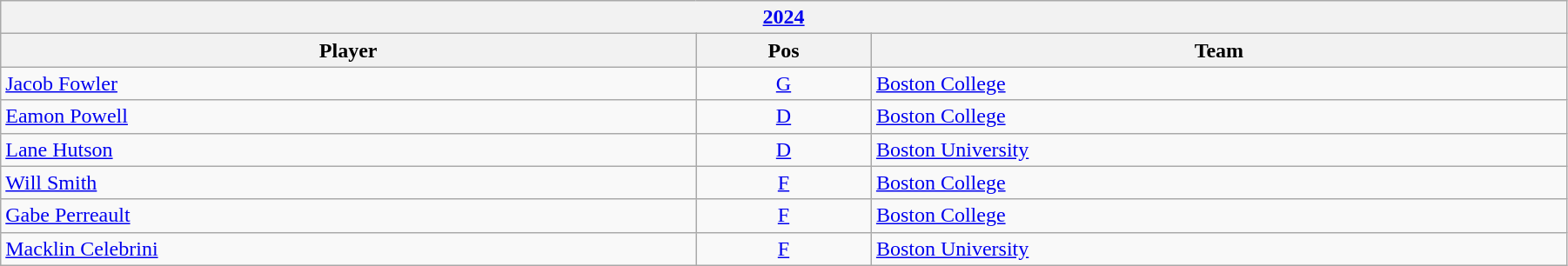<table class="wikitable" width=95%>
<tr>
<th colspan=3><a href='#'>2024</a></th>
</tr>
<tr>
<th>Player</th>
<th>Pos</th>
<th>Team</th>
</tr>
<tr>
<td><a href='#'>Jacob Fowler</a></td>
<td align=center><a href='#'>G</a></td>
<td><a href='#'>Boston College</a></td>
</tr>
<tr>
<td><a href='#'>Eamon Powell</a></td>
<td align=center><a href='#'>D</a></td>
<td><a href='#'>Boston College</a></td>
</tr>
<tr>
<td><a href='#'>Lane Hutson</a></td>
<td align=center><a href='#'>D</a></td>
<td><a href='#'>Boston University</a></td>
</tr>
<tr>
<td><a href='#'>Will Smith</a></td>
<td align=center><a href='#'>F</a></td>
<td><a href='#'>Boston College</a></td>
</tr>
<tr>
<td><a href='#'>Gabe Perreault</a></td>
<td align=center><a href='#'>F</a></td>
<td><a href='#'>Boston College</a></td>
</tr>
<tr>
<td><a href='#'>Macklin Celebrini</a></td>
<td align=center><a href='#'>F</a></td>
<td><a href='#'>Boston University</a></td>
</tr>
</table>
